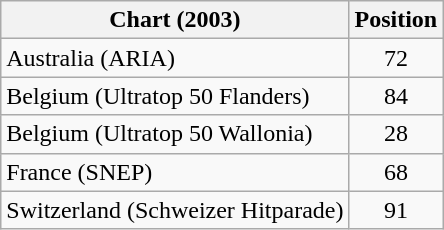<table class="wikitable sortable">
<tr>
<th>Chart (2003)</th>
<th>Position</th>
</tr>
<tr>
<td>Australia (ARIA)</td>
<td align="center">72</td>
</tr>
<tr>
<td>Belgium (Ultratop 50 Flanders)</td>
<td align="center">84</td>
</tr>
<tr>
<td>Belgium (Ultratop 50 Wallonia)</td>
<td align="center">28</td>
</tr>
<tr>
<td>France (SNEP)</td>
<td align="center">68</td>
</tr>
<tr>
<td>Switzerland (Schweizer Hitparade)</td>
<td align="center">91</td>
</tr>
</table>
